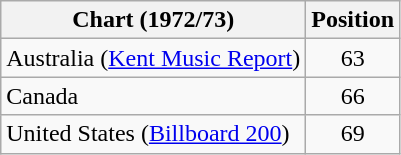<table class="wikitable">
<tr>
<th>Chart (1972/73)</th>
<th>Position</th>
</tr>
<tr>
<td>Australia (<a href='#'>Kent Music Report</a>)</td>
<td align="center">63</td>
</tr>
<tr>
<td>Canada</td>
<td align="center">66</td>
</tr>
<tr>
<td>United States (<a href='#'>Billboard 200</a>)</td>
<td align="center">69</td>
</tr>
</table>
